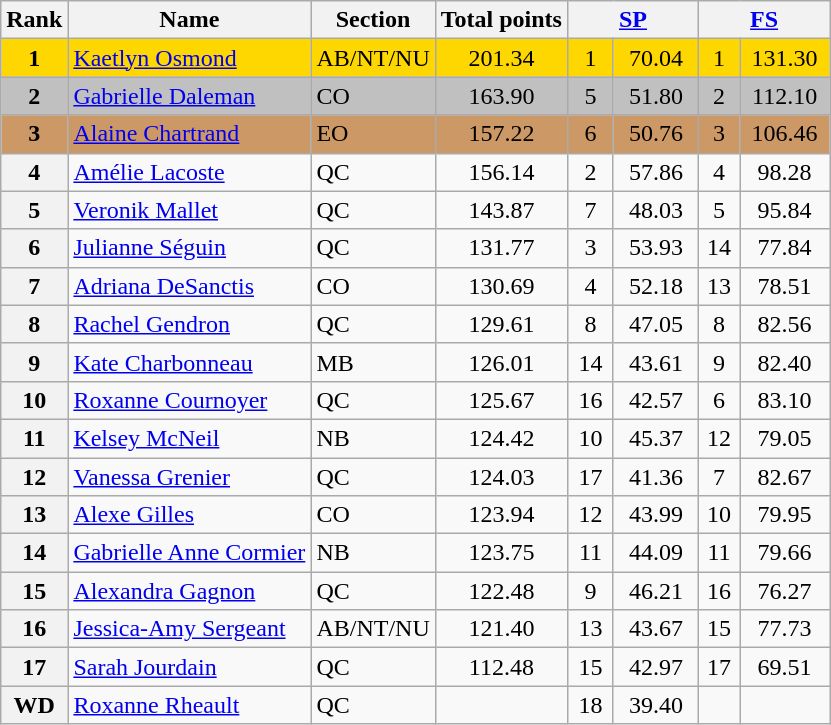<table class="wikitable sortable">
<tr>
<th>Rank</th>
<th>Name</th>
<th>Section</th>
<th>Total points</th>
<th colspan="2" width="80px"><a href='#'>SP</a></th>
<th colspan="2" width="80px"><a href='#'>FS</a></th>
</tr>
<tr bgcolor="gold">
<td align="center"><strong>1</strong></td>
<td><a href='#'>Kaetlyn Osmond</a></td>
<td>AB/NT/NU</td>
<td align="center">201.34</td>
<td align="center">1</td>
<td align="center">70.04</td>
<td align="center">1</td>
<td align="center">131.30</td>
</tr>
<tr bgcolor="silver">
<td align="center"><strong>2</strong></td>
<td><a href='#'>Gabrielle Daleman</a></td>
<td>CO</td>
<td align="center">163.90</td>
<td align="center">5</td>
<td align="center">51.80</td>
<td align="center">2</td>
<td align="center">112.10</td>
</tr>
<tr bgcolor="cc9966">
<td align="center"><strong>3</strong></td>
<td><a href='#'>Alaine Chartrand</a></td>
<td>EO</td>
<td align="center">157.22</td>
<td align="center">6</td>
<td align="center">50.76</td>
<td align="center">3</td>
<td align="center">106.46</td>
</tr>
<tr>
<th>4</th>
<td><a href='#'>Amélie Lacoste</a></td>
<td>QC</td>
<td align="center">156.14</td>
<td align="center">2</td>
<td align="center">57.86</td>
<td align="center">4</td>
<td align="center">98.28</td>
</tr>
<tr>
<th>5</th>
<td><a href='#'>Veronik Mallet</a></td>
<td>QC</td>
<td align="center">143.87</td>
<td align="center">7</td>
<td align="center">48.03</td>
<td align="center">5</td>
<td align="center">95.84</td>
</tr>
<tr>
<th>6</th>
<td><a href='#'>Julianne Séguin</a></td>
<td>QC</td>
<td align="center">131.77</td>
<td align="center">3</td>
<td align="center">53.93</td>
<td align="center">14</td>
<td align="center">77.84</td>
</tr>
<tr>
<th>7</th>
<td><a href='#'>Adriana DeSanctis</a></td>
<td>CO</td>
<td align="center">130.69</td>
<td align="center">4</td>
<td align="center">52.18</td>
<td align="center">13</td>
<td align="center">78.51</td>
</tr>
<tr>
<th>8</th>
<td><a href='#'>Rachel Gendron</a></td>
<td>QC</td>
<td align="center">129.61</td>
<td align="center">8</td>
<td align="center">47.05</td>
<td align="center">8</td>
<td align="center">82.56</td>
</tr>
<tr>
<th>9</th>
<td><a href='#'>Kate Charbonneau</a></td>
<td>MB</td>
<td align="center">126.01</td>
<td align="center">14</td>
<td align="center">43.61</td>
<td align="center">9</td>
<td align="center">82.40</td>
</tr>
<tr>
<th>10</th>
<td><a href='#'>Roxanne Cournoyer</a></td>
<td>QC</td>
<td align="center">125.67</td>
<td align="center">16</td>
<td align="center">42.57</td>
<td align="center">6</td>
<td align="center">83.10</td>
</tr>
<tr>
<th>11</th>
<td><a href='#'>Kelsey McNeil</a></td>
<td>NB</td>
<td align="center">124.42</td>
<td align="center">10</td>
<td align="center">45.37</td>
<td align="center">12</td>
<td align="center">79.05</td>
</tr>
<tr>
<th>12</th>
<td><a href='#'>Vanessa Grenier</a></td>
<td>QC</td>
<td align="center">124.03</td>
<td align="center">17</td>
<td align="center">41.36</td>
<td align="center">7</td>
<td align="center">82.67</td>
</tr>
<tr>
<th>13</th>
<td><a href='#'>Alexe Gilles</a></td>
<td>CO</td>
<td align="center">123.94</td>
<td align="center">12</td>
<td align="center">43.99</td>
<td align="center">10</td>
<td align="center">79.95</td>
</tr>
<tr>
<th>14</th>
<td><a href='#'>Gabrielle Anne Cormier</a></td>
<td>NB</td>
<td align="center">123.75</td>
<td align="center">11</td>
<td align="center">44.09</td>
<td align="center">11</td>
<td align="center">79.66</td>
</tr>
<tr>
<th>15</th>
<td><a href='#'>Alexandra Gagnon</a></td>
<td>QC</td>
<td align="center">122.48</td>
<td align="center">9</td>
<td align="center">46.21</td>
<td align="center">16</td>
<td align="center">76.27</td>
</tr>
<tr>
<th>16</th>
<td><a href='#'>Jessica-Amy Sergeant</a></td>
<td>AB/NT/NU</td>
<td align="center">121.40</td>
<td align="center">13</td>
<td align="center">43.67</td>
<td align="center">15</td>
<td align="center">77.73</td>
</tr>
<tr>
<th>17</th>
<td><a href='#'>Sarah Jourdain</a></td>
<td>QC</td>
<td align="center">112.48</td>
<td align="center">15</td>
<td align="center">42.97</td>
<td align="center">17</td>
<td align="center">69.51</td>
</tr>
<tr>
<th>WD</th>
<td><a href='#'>Roxanne Rheault</a></td>
<td>QC</td>
<td></td>
<td align="center">18</td>
<td align="center">39.40</td>
<td></td>
<td></td>
</tr>
</table>
